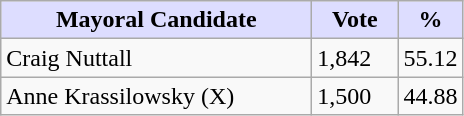<table class="wikitable">
<tr>
<th style="background:#ddf; width:200px;">Mayoral Candidate</th>
<th style="background:#ddf; width:50px;">Vote</th>
<th style="background:#ddf; width:30px;">%</th>
</tr>
<tr>
<td>Craig Nuttall</td>
<td>1,842</td>
<td>55.12</td>
</tr>
<tr>
<td>Anne Krassilowsky (X)</td>
<td>1,500</td>
<td>44.88</td>
</tr>
</table>
